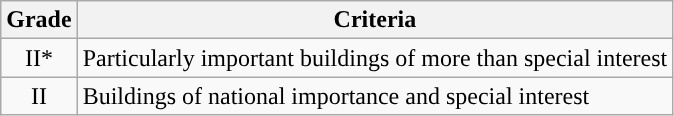<table class="wikitable">
<tr>
<th>Grade</th>
<th>Criteria</th>
</tr>
<tr>
<td align="center" >II*</td>
<td>Particularly important buildings of more than special interest</td>
</tr>
<tr>
<td align="center" >II</td>
<td>Buildings of national importance and special interest</td>
</tr>
</table>
